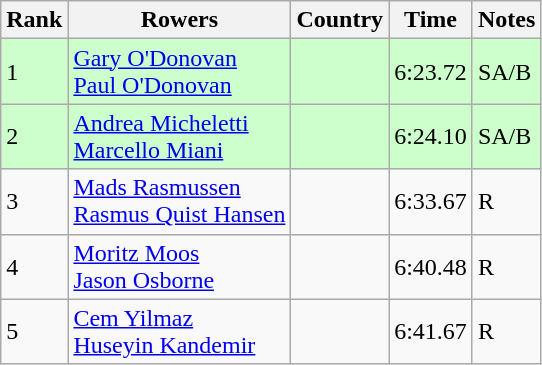<table class="wikitable">
<tr>
<th>Rank</th>
<th>Rowers</th>
<th>Country</th>
<th>Time</th>
<th>Notes</th>
</tr>
<tr bgcolor=ccffcc>
<td>1</td>
<td><a href='#'>Gary O'Donovan</a><br><a href='#'>Paul O'Donovan</a></td>
<td></td>
<td>6:23.72</td>
<td>SA/B</td>
</tr>
<tr bgcolor=ccffcc>
<td>2</td>
<td><a href='#'>Andrea Micheletti</a><br><a href='#'>Marcello Miani</a></td>
<td></td>
<td>6:24.10</td>
<td>SA/B</td>
</tr>
<tr>
<td>3</td>
<td><a href='#'>Mads Rasmussen</a><br><a href='#'>Rasmus Quist Hansen</a></td>
<td></td>
<td>6:33.67</td>
<td>R</td>
</tr>
<tr>
<td>4</td>
<td><a href='#'>Moritz Moos</a><br><a href='#'>Jason Osborne</a></td>
<td></td>
<td>6:40.48</td>
<td>R</td>
</tr>
<tr>
<td>5</td>
<td><a href='#'>Cem Yilmaz</a><br><a href='#'>Huseyin Kandemir</a></td>
<td></td>
<td>6:41.67</td>
<td>R</td>
</tr>
</table>
